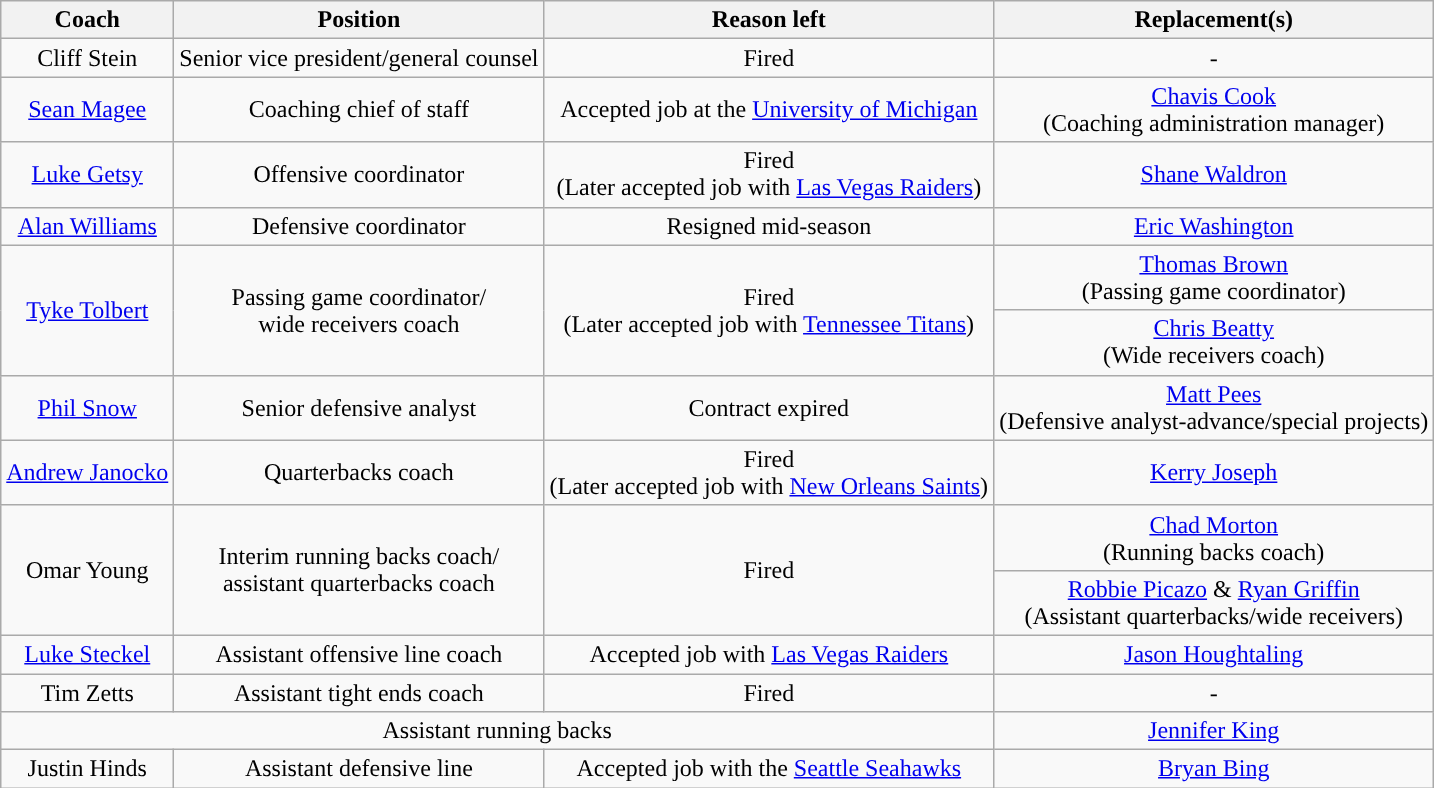<table class="wikitable sortable" style="text-align:center">
<tr>
<th>Coach</th>
<th>Position</th>
<th>Reason left</th>
<th>Replacement(s)</th>
</tr>
<tr>
<td>Cliff Stein</td>
<td>Senior vice president/general counsel</td>
<td>Fired</td>
<td>-</td>
</tr>
<tr>
<td><a href='#'>Sean Magee</a></td>
<td>Coaching chief of staff</td>
<td>Accepted job at the <a href='#'>University of Michigan</a></td>
<td><a href='#'>Chavis Cook</a><br>(Coaching administration manager)</td>
</tr>
<tr>
<td><a href='#'>Luke Getsy</a></td>
<td>Offensive coordinator</td>
<td>Fired<br>(Later accepted job with <a href='#'>Las Vegas Raiders</a>)</td>
<td><a href='#'>Shane Waldron</a></td>
</tr>
<tr>
<td><a href='#'>Alan Williams</a></td>
<td>Defensive coordinator</td>
<td>Resigned mid-season</td>
<td><a href='#'>Eric Washington</a></td>
</tr>
<tr>
<td rowspan="2" style="text-align:center"><a href='#'>Tyke Tolbert</a></td>
<td rowspan="2" style="text-align:center">Passing game coordinator/<br>wide receivers coach</td>
<td rowspan="2" style="text-align:center">Fired<br>(Later accepted job with <a href='#'>Tennessee Titans</a>)</td>
<td><a href='#'>Thomas Brown</a><br> (Passing game coordinator)</td>
</tr>
<tr>
<td><a href='#'>Chris Beatty</a><br> (Wide receivers coach)</td>
</tr>
<tr>
<td><a href='#'>Phil Snow</a></td>
<td>Senior defensive analyst</td>
<td>Contract expired</td>
<td><a href='#'>Matt Pees</a><br>(Defensive analyst-advance/special projects)</td>
</tr>
<tr>
<td><a href='#'>Andrew Janocko</a></td>
<td>Quarterbacks coach</td>
<td>Fired<br>(Later accepted job with <a href='#'>New Orleans Saints</a>)</td>
<td><a href='#'>Kerry Joseph</a></td>
</tr>
<tr>
<td rowspan="2" style="text-align:center">Omar Young</td>
<td rowspan="2" style="text-align:center">Interim running backs coach/ <br>assistant quarterbacks coach</td>
<td rowspan="2" style="text-align:center">Fired</td>
<td><a href='#'>Chad Morton</a><br> (Running backs coach)</td>
</tr>
<tr>
<td><a href='#'>Robbie Picazo</a> & <a href='#'>Ryan Griffin</a><br> (Assistant quarterbacks/wide receivers)</td>
</tr>
<tr>
<td><a href='#'>Luke Steckel</a></td>
<td>Assistant offensive line coach</td>
<td>Accepted job with <a href='#'>Las Vegas Raiders</a></td>
<td><a href='#'>Jason Houghtaling</a></td>
</tr>
<tr>
<td>Tim Zetts</td>
<td>Assistant tight ends coach</td>
<td>Fired</td>
<td>-</td>
</tr>
<tr>
<td colspan="3" style="text-align:center">Assistant running backs</td>
<td><a href='#'>Jennifer King</a></td>
</tr>
<tr>
<td>Justin Hinds</td>
<td>Assistant defensive line</td>
<td>Accepted job with the <a href='#'>Seattle Seahawks</a></td>
<td><a href='#'>Bryan Bing</a></td>
</tr>
</table>
